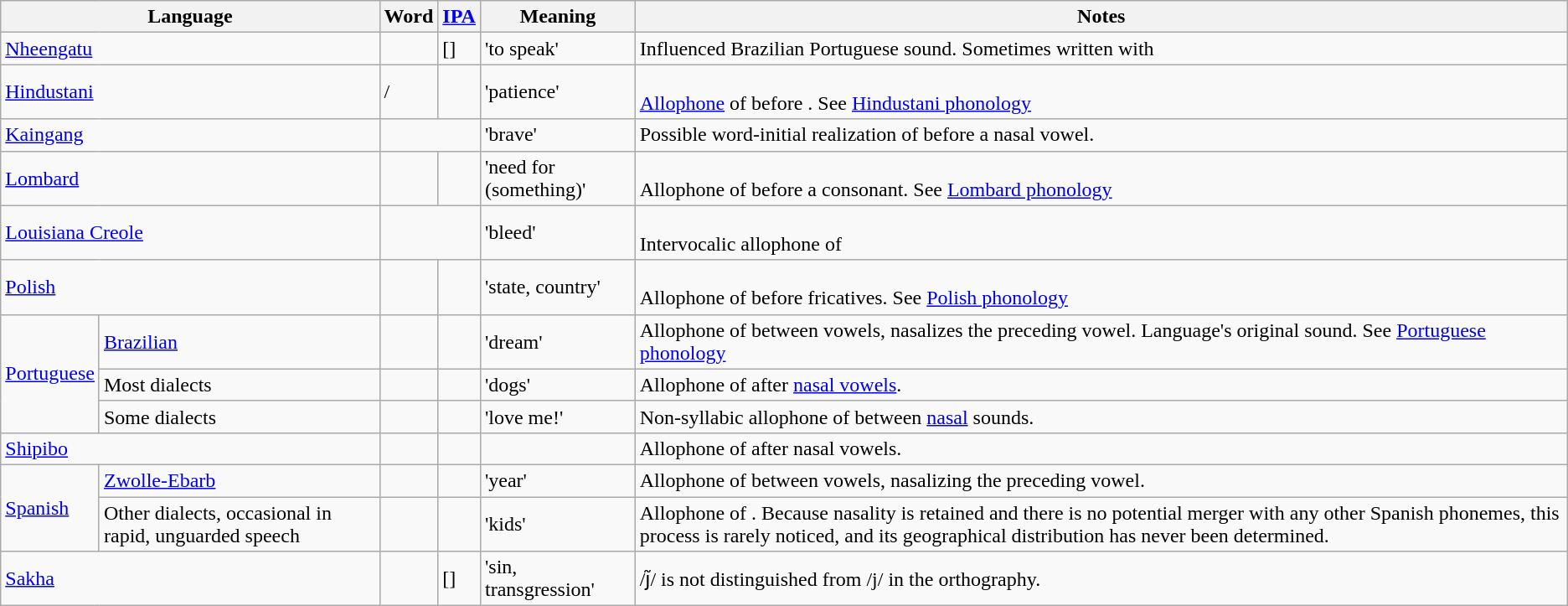<table class="wikitable">
<tr>
<th colspan="2">Language</th>
<th>Word</th>
<th><a href='#'>IPA</a></th>
<th>Meaning</th>
<th>Notes</th>
</tr>
<tr>
<td colspan="2"><a href='#'>Nheengatu</a></td>
<td></td>
<td>[]</td>
<td>'to speak'</td>
<td>Influenced Brazilian Portuguese  sound. Sometimes written with </td>
</tr>
<tr>
<td colspan="2"><a href='#'>Hindustani</a></td>
<td> / </td>
<td></td>
<td>'patience'</td>
<td><br><a href='#'>Allophone</a> of  before . See <a href='#'>Hindustani phonology</a></td>
</tr>
<tr>
<td colspan="2"><a href='#'>Kaingang</a></td>
<td colspan="2" align="center"></td>
<td>'brave'</td>
<td>Possible word-initial realization of  before a nasal vowel.</td>
</tr>
<tr>
<td colspan="2"><a href='#'>Lombard</a></td>
<td></td>
<td></td>
<td>'need for (something)'</td>
<td><br>Allophone of  before a consonant. See <a href='#'>Lombard phonology</a></td>
</tr>
<tr>
<td colspan="2"><a href='#'>Louisiana Creole</a></td>
<td colspan="2" align="center"></td>
<td>'bleed'</td>
<td><br>Intervocalic allophone of </td>
</tr>
<tr>
<td colspan="2"><a href='#'>Polish</a></td>
<td></td>
<td></td>
<td>'state, country'</td>
<td><br>Allophone of  before fricatives. See <a href='#'>Polish phonology</a></td>
</tr>
<tr>
<td rowspan="3"><a href='#'>Portuguese</a></td>
<td><a href='#'>Brazilian</a></td>
<td></td>
<td></td>
<td>'dream'</td>
<td>Allophone of  between vowels, nasalizes the preceding vowel. Language's original  sound. See <a href='#'>Portuguese phonology</a></td>
</tr>
<tr>
<td>Most dialects</td>
<td></td>
<td></td>
<td>'dogs'</td>
<td>Allophone of  after <a href='#'>nasal vowels</a>.</td>
</tr>
<tr>
<td>Some dialects</td>
<td></td>
<td></td>
<td>'love me!'</td>
<td>Non-syllabic allophone of  between <a href='#'>nasal</a> sounds.</td>
</tr>
<tr>
<td colspan="2"><a href='#'>Shipibo</a></td>
<td></td>
<td></td>
<td></td>
<td>Allophone of  after nasal vowels.</td>
</tr>
<tr>
<td rowspan="2"><a href='#'>Spanish</a></td>
<td><a href='#'>Zwolle-Ebarb</a></td>
<td></td>
<td></td>
<td>'year'</td>
<td>Allophone of  between vowels, nasalizing the preceding vowel.</td>
</tr>
<tr>
<td>Other dialects, occasional in rapid, unguarded speech</td>
<td></td>
<td></td>
<td>'kids'</td>
<td>Allophone of . Because nasality is retained and there is no potential merger with any other Spanish phonemes, this process is rarely noticed, and its geographical distribution has never been determined.</td>
</tr>
<tr>
<td colspan="2"><a href='#'>Sakha</a></td>
<td></td>
<td>[]</td>
<td>'sin, transgression'</td>
<td>/ȷ̃/ is not distinguished from /j/ in the orthography.</td>
</tr>
</table>
